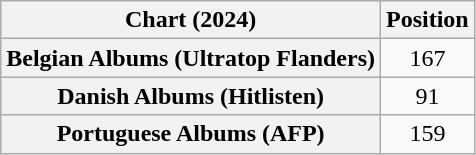<table class="wikitable sortable plainrowheaders" style="text-align:center">
<tr>
<th scope="col">Chart (2024)</th>
<th scope="col">Position</th>
</tr>
<tr>
<th scope="row">Belgian Albums (Ultratop Flanders)</th>
<td>167</td>
</tr>
<tr>
<th scope="row">Danish Albums (Hitlisten)</th>
<td>91</td>
</tr>
<tr>
<th scope="row">Portuguese Albums (AFP)</th>
<td>159</td>
</tr>
</table>
